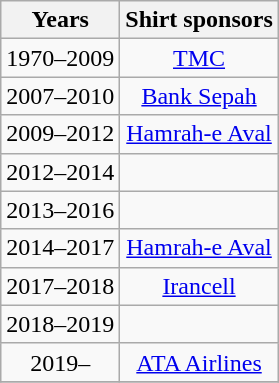<table class="wikitable" style="text-align: center">
<tr>
<th>Years</th>
<th>Shirt sponsors</th>
</tr>
<tr>
<td>1970–2009</td>
<td><a href='#'>TMC</a></td>
</tr>
<tr>
<td>2007–2010</td>
<td><a href='#'>Bank Sepah</a></td>
</tr>
<tr>
<td>2009–2012</td>
<td><a href='#'>Hamrah-e Aval</a></td>
</tr>
<tr>
<td>2012–2014</td>
<td></td>
</tr>
<tr>
<td>2013–2016</td>
<td></td>
</tr>
<tr>
<td>2014–2017</td>
<td><a href='#'>Hamrah-e Aval</a></td>
</tr>
<tr>
<td>2017–2018</td>
<td><a href='#'>Irancell</a></td>
</tr>
<tr>
<td>2018–2019</td>
<td></td>
</tr>
<tr>
<td>2019–</td>
<td><a href='#'>ATA Airlines</a></td>
</tr>
<tr>
</tr>
</table>
